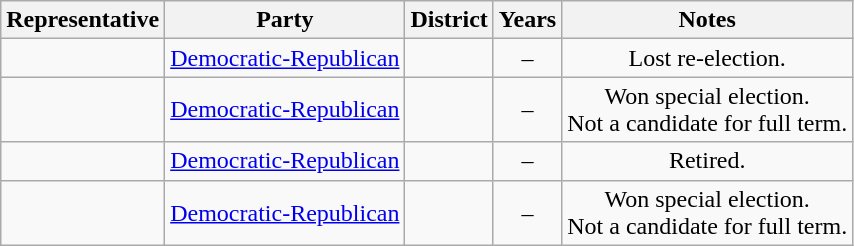<table class="wikitable sortable" style="text-align:center">
<tr valign=bottom>
<th>Representative</th>
<th>Party</th>
<th>District</th>
<th>Years</th>
<th>Notes</th>
</tr>
<tr>
<td align=left></td>
<td><a href='#'>Democratic-Republican</a></td>
<td></td>
<td nowrap> –<br></td>
<td>Lost re-election.</td>
</tr>
<tr>
<td align=left></td>
<td><a href='#'>Democratic-Republican</a></td>
<td></td>
<td nowrap> –<br></td>
<td>Won special election.<br>Not a candidate for full term.</td>
</tr>
<tr>
<td align=left></td>
<td><a href='#'>Democratic-Republican</a></td>
<td></td>
<td nowrap> –<br></td>
<td>Retired.</td>
</tr>
<tr>
<td align=left></td>
<td><a href='#'>Democratic-Republican</a></td>
<td></td>
<td nowrap> –<br></td>
<td>Won special election.<br>Not a candidate for full term.</td>
</tr>
</table>
